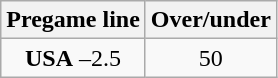<table class="wikitable">
<tr align="center">
<th style=>Pregame line</th>
<th style=>Over/under</th>
</tr>
<tr align="center">
<td><strong>USA</strong> –2.5</td>
<td>50</td>
</tr>
</table>
